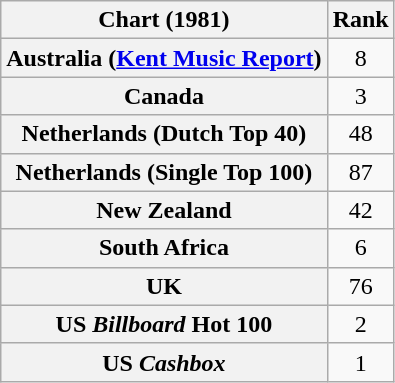<table class="wikitable sortable plainrowheaders">
<tr>
<th scope="col">Chart (1981)</th>
<th scope="col">Rank</th>
</tr>
<tr>
<th scope="row">Australia (<a href='#'>Kent Music Report</a>)</th>
<td style="text-align:center;">8</td>
</tr>
<tr>
<th scope="row">Canada</th>
<td style="text-align:center;">3</td>
</tr>
<tr>
<th scope="row">Netherlands (Dutch Top 40)</th>
<td align="center">48</td>
</tr>
<tr>
<th scope="row">Netherlands (Single Top 100)</th>
<td align="center">87</td>
</tr>
<tr>
<th scope="row">New Zealand</th>
<td style="text-align:center;">42</td>
</tr>
<tr>
<th scope="row">South Africa</th>
<td align="center">6</td>
</tr>
<tr>
<th scope="row">UK</th>
<td style="text-align:center;">76</td>
</tr>
<tr>
<th scope="row">US <em>Billboard</em> Hot 100</th>
<td style="text-align:center;">2</td>
</tr>
<tr>
<th scope="row">US <em>Cashbox</em></th>
<td style="text-align:center;">1</td>
</tr>
</table>
